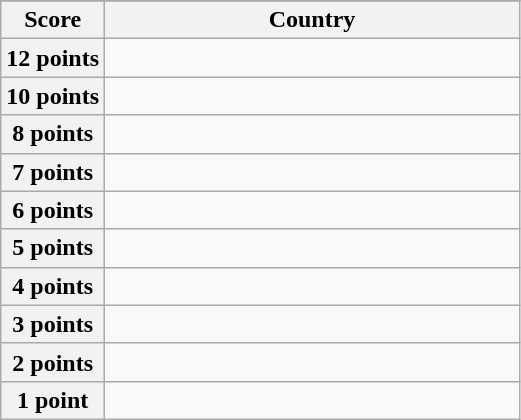<table class="wikitable">
<tr>
</tr>
<tr>
<th scope="col" width="20%">Score</th>
<th scope="col">Country</th>
</tr>
<tr>
<th scope="row">12 points</th>
<td></td>
</tr>
<tr>
<th scope="row">10 points</th>
<td></td>
</tr>
<tr>
<th scope="row">8 points</th>
<td></td>
</tr>
<tr>
<th scope="row">7 points</th>
<td></td>
</tr>
<tr>
<th scope="row">6 points</th>
<td></td>
</tr>
<tr>
<th scope="row">5 points</th>
<td></td>
</tr>
<tr>
<th scope="row">4 points</th>
<td></td>
</tr>
<tr>
<th scope="row">3 points</th>
<td></td>
</tr>
<tr>
<th scope="row">2 points</th>
<td></td>
</tr>
<tr>
<th scope="row">1 point</th>
<td></td>
</tr>
</table>
